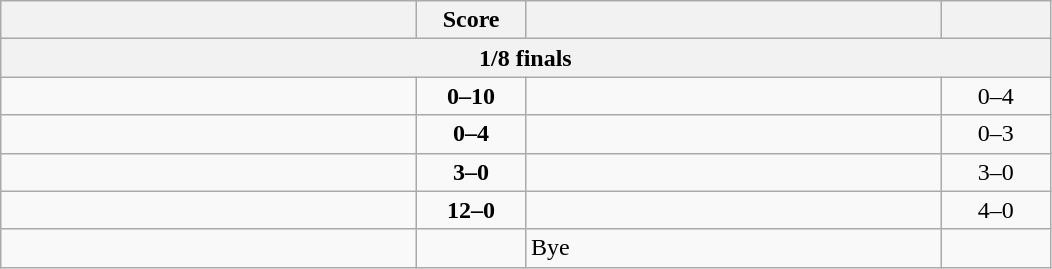<table class="wikitable" style="text-align: left;">
<tr>
<th align="right" width="270"></th>
<th width="65">Score</th>
<th align="left" width="270"></th>
<th width="65"></th>
</tr>
<tr>
<th colspan=4>1/8 finals</th>
</tr>
<tr>
<td></td>
<td align="center"><strong>0–10</strong></td>
<td><strong></strong></td>
<td align=center>0–4 <strong></strong></td>
</tr>
<tr>
<td></td>
<td align="center"><strong>0–4</strong></td>
<td><strong></strong></td>
<td align=center>0–3 <strong></strong></td>
</tr>
<tr>
<td><strong></strong></td>
<td align="center"><strong>3–0</strong></td>
<td></td>
<td align=center>3–0 <strong></strong></td>
</tr>
<tr>
<td><strong></strong></td>
<td align="center"><strong>12–0</strong></td>
<td></td>
<td align=center>4–0 <strong></strong></td>
</tr>
<tr>
<td><strong></strong></td>
<td></td>
<td>Bye</td>
<td></td>
</tr>
</table>
